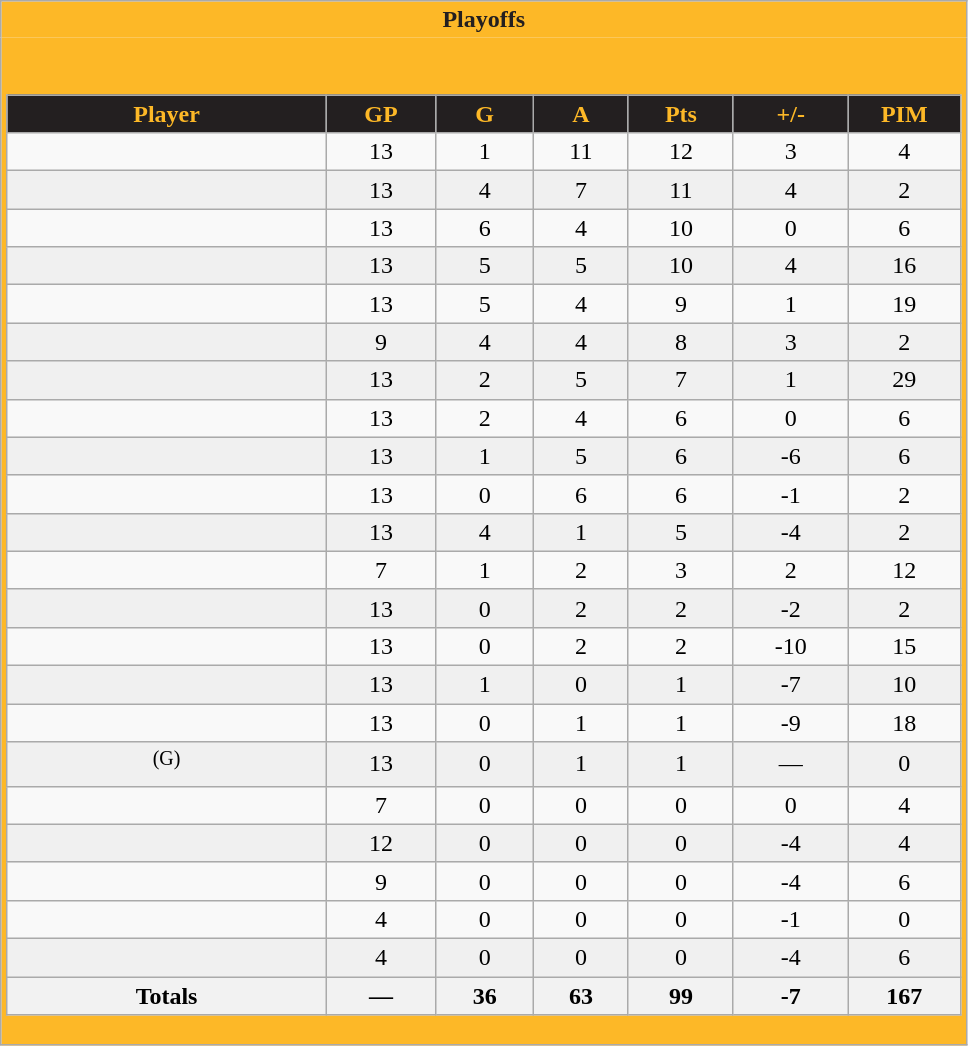<table class="wikitable">
<tr>
<th style="background:#FDB827; color:#231F20; border: 0;">Playoffs</th>
</tr>
<tr>
<td style="background: #FDB827; border: 0;" colspan="4"><br><table class="wikitable sortable" style="width: 100%; text-align: center;">
<tr>
<th style="background:#231F20; color:#FDB827; width: 12.5em;">Player</th>
<th style="background:#231F20; color:#FDB827; width: 4em;">GP</th>
<th style="background:#231F20; color:#FDB827; width: 3.5em;">G</th>
<th style="background:#231F20; color:#FDB827; width: 3.4em;">A</th>
<th style="background:#231F20; color:#FDB827; width: 3.8em;">Pts</th>
<th style="background:#231F20; color:#FDB827; width: 4.2em;">+/-</th>
<th style="background:#231F20; color:#FDB827; width: 4.1em;">PIM</th>
</tr>
<tr align=center>
<td></td>
<td>13</td>
<td>1</td>
<td>11</td>
<td>12</td>
<td>3</td>
<td>4</td>
</tr>
<tr style="text-align:center; background:#f0f0f0;">
<td></td>
<td>13</td>
<td>4</td>
<td>7</td>
<td>11</td>
<td>4</td>
<td>2</td>
</tr>
<tr align=center>
<td></td>
<td>13</td>
<td>6</td>
<td>4</td>
<td>10</td>
<td>0</td>
<td>6</td>
</tr>
<tr style="text-align:center; background:#f0f0f0;">
<td></td>
<td>13</td>
<td>5</td>
<td>5</td>
<td>10</td>
<td>4</td>
<td>16</td>
</tr>
<tr align=center>
<td></td>
<td>13</td>
<td>5</td>
<td>4</td>
<td>9</td>
<td>1</td>
<td>19</td>
</tr>
<tr style="text-align:center; background:#f0f0f0;">
<td></td>
<td>9</td>
<td>4</td>
<td>4</td>
<td>8</td>
<td>3</td>
<td>2</td>
</tr>
<tr style="text-align:center; background:#f0f0f0;">
<td></td>
<td>13</td>
<td>2</td>
<td>5</td>
<td>7</td>
<td>1</td>
<td>29</td>
</tr>
<tr align=center>
<td></td>
<td>13</td>
<td>2</td>
<td>4</td>
<td>6</td>
<td>0</td>
<td>6</td>
</tr>
<tr style="text-align:center; background:#f0f0f0;">
<td></td>
<td>13</td>
<td>1</td>
<td>5</td>
<td>6</td>
<td>-6</td>
<td>6</td>
</tr>
<tr align=center>
<td></td>
<td>13</td>
<td>0</td>
<td>6</td>
<td>6</td>
<td>-1</td>
<td>2</td>
</tr>
<tr style="text-align:center; background:#f0f0f0;">
<td></td>
<td>13</td>
<td>4</td>
<td>1</td>
<td>5</td>
<td>-4</td>
<td>2</td>
</tr>
<tr align=center>
<td></td>
<td>7</td>
<td>1</td>
<td>2</td>
<td>3</td>
<td>2</td>
<td>12</td>
</tr>
<tr style="text-align:center; background:#f0f0f0;">
<td></td>
<td>13</td>
<td>0</td>
<td>2</td>
<td>2</td>
<td>-2</td>
<td>2</td>
</tr>
<tr align=center>
<td></td>
<td>13</td>
<td>0</td>
<td>2</td>
<td>2</td>
<td>-10</td>
<td>15</td>
</tr>
<tr style="text-align:center; background:#f0f0f0;">
<td></td>
<td>13</td>
<td>1</td>
<td>0</td>
<td>1</td>
<td>-7</td>
<td>10</td>
</tr>
<tr align=center>
<td></td>
<td>13</td>
<td>0</td>
<td>1</td>
<td>1</td>
<td>-9</td>
<td>18</td>
</tr>
<tr style="text-align:center; background:#f0f0f0;">
<td><sup>(G)</sup></td>
<td>13</td>
<td>0</td>
<td>1</td>
<td>1</td>
<td>—</td>
<td>0</td>
</tr>
<tr align=center>
<td></td>
<td>7</td>
<td>0</td>
<td>0</td>
<td>0</td>
<td>0</td>
<td>4</td>
</tr>
<tr style="text-align:center; background:#f0f0f0;">
<td></td>
<td>12</td>
<td>0</td>
<td>0</td>
<td>0</td>
<td>-4</td>
<td>4</td>
</tr>
<tr align=center>
<td></td>
<td>9</td>
<td>0</td>
<td>0</td>
<td>0</td>
<td>-4</td>
<td>6</td>
</tr>
<tr align=center>
<td></td>
<td>4</td>
<td>0</td>
<td>0</td>
<td>0</td>
<td>-1</td>
<td>0</td>
</tr>
<tr style="text-align:center; background:#f0f0f0;">
<td></td>
<td>4</td>
<td>0</td>
<td>0</td>
<td>0</td>
<td>-4</td>
<td>6</td>
</tr>
<tr class="sortbottom">
<th>Totals</th>
<th>—</th>
<th>36</th>
<th>63</th>
<th>99</th>
<th>-7</th>
<th>167</th>
</tr>
</table>
</td>
</tr>
</table>
